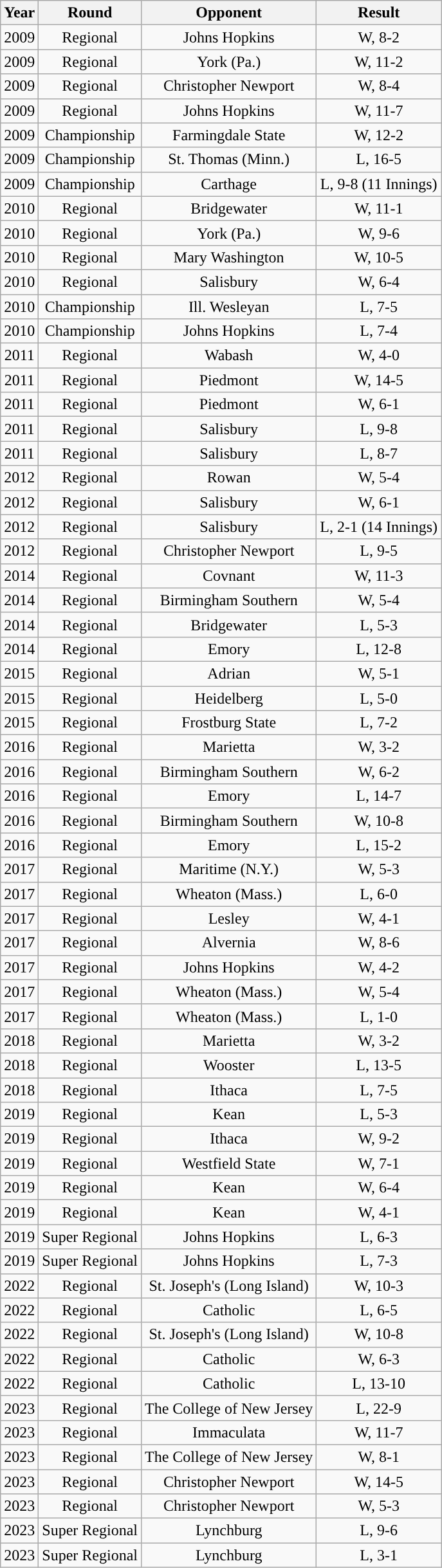<table class="wikitable mw-collapsible" style="text-align:center">
<tr>
<th>Year</th>
<th>Round</th>
<th>Opponent</th>
<th>Result</th>
</tr>
<tr>
<td>2009</td>
<td>Regional</td>
<td>Johns Hopkins</td>
<td>W, 8-2</td>
</tr>
<tr>
<td>2009</td>
<td>Regional</td>
<td>York (Pa.)</td>
<td>W, 11-2</td>
</tr>
<tr>
<td>2009</td>
<td>Regional</td>
<td>Christopher Newport</td>
<td>W, 8-4</td>
</tr>
<tr>
<td>2009</td>
<td>Regional</td>
<td>Johns Hopkins</td>
<td>W, 11-7</td>
</tr>
<tr>
<td>2009</td>
<td>Championship</td>
<td>Farmingdale State</td>
<td>W, 12-2</td>
</tr>
<tr>
<td>2009</td>
<td>Championship</td>
<td>St. Thomas (Minn.)</td>
<td>L, 16-5</td>
</tr>
<tr>
<td>2009</td>
<td>Championship</td>
<td>Carthage</td>
<td>L, 9-8 (11 Innings)</td>
</tr>
<tr>
<td>2010</td>
<td>Regional</td>
<td>Bridgewater</td>
<td>W, 11-1</td>
</tr>
<tr>
<td>2010</td>
<td>Regional</td>
<td>York (Pa.)</td>
<td>W, 9-6</td>
</tr>
<tr>
<td>2010</td>
<td>Regional</td>
<td>Mary Washington</td>
<td>W, 10-5</td>
</tr>
<tr>
<td>2010</td>
<td>Regional</td>
<td>Salisbury</td>
<td>W, 6-4</td>
</tr>
<tr>
<td>2010</td>
<td>Championship</td>
<td>Ill. Wesleyan</td>
<td>L, 7-5</td>
</tr>
<tr>
<td>2010</td>
<td>Championship</td>
<td>Johns Hopkins</td>
<td>L, 7-4</td>
</tr>
<tr>
<td>2011</td>
<td>Regional</td>
<td>Wabash</td>
<td>W, 4-0</td>
</tr>
<tr>
<td>2011</td>
<td>Regional</td>
<td>Piedmont</td>
<td>W, 14-5</td>
</tr>
<tr>
<td>2011</td>
<td>Regional</td>
<td>Piedmont</td>
<td>W, 6-1</td>
</tr>
<tr>
<td>2011</td>
<td>Regional</td>
<td>Salisbury</td>
<td>L, 9-8</td>
</tr>
<tr>
<td>2011</td>
<td>Regional</td>
<td>Salisbury</td>
<td>L, 8-7</td>
</tr>
<tr>
<td>2012</td>
<td>Regional</td>
<td>Rowan</td>
<td>W, 5-4</td>
</tr>
<tr>
<td>2012</td>
<td>Regional</td>
<td>Salisbury</td>
<td>W, 6-1</td>
</tr>
<tr>
<td>2012</td>
<td>Regional</td>
<td>Salisbury</td>
<td>L, 2-1 (14 Innings)</td>
</tr>
<tr>
<td>2012</td>
<td>Regional</td>
<td>Christopher Newport</td>
<td>L, 9-5</td>
</tr>
<tr>
<td>2014</td>
<td>Regional</td>
<td>Covnant</td>
<td>W, 11-3</td>
</tr>
<tr>
<td>2014</td>
<td>Regional</td>
<td>Birmingham Southern</td>
<td>W, 5-4</td>
</tr>
<tr>
<td>2014</td>
<td>Regional</td>
<td>Bridgewater</td>
<td>L, 5-3</td>
</tr>
<tr>
<td>2014</td>
<td>Regional</td>
<td>Emory</td>
<td>L, 12-8</td>
</tr>
<tr>
<td>2015</td>
<td>Regional</td>
<td>Adrian</td>
<td>W, 5-1</td>
</tr>
<tr>
<td>2015</td>
<td>Regional</td>
<td>Heidelberg</td>
<td>L, 5-0</td>
</tr>
<tr>
<td>2015</td>
<td>Regional</td>
<td>Frostburg State</td>
<td>L, 7-2</td>
</tr>
<tr>
<td>2016</td>
<td>Regional</td>
<td>Marietta</td>
<td>W, 3-2</td>
</tr>
<tr>
<td>2016</td>
<td>Regional</td>
<td>Birmingham Southern</td>
<td>W, 6-2</td>
</tr>
<tr>
<td>2016</td>
<td>Regional</td>
<td>Emory</td>
<td>L, 14-7</td>
</tr>
<tr>
<td>2016</td>
<td>Regional</td>
<td>Birmingham Southern</td>
<td>W, 10-8</td>
</tr>
<tr>
<td>2016</td>
<td>Regional</td>
<td>Emory</td>
<td>L, 15-2</td>
</tr>
<tr>
<td>2017</td>
<td>Regional</td>
<td>Maritime (N.Y.)</td>
<td>W, 5-3</td>
</tr>
<tr>
<td>2017</td>
<td>Regional</td>
<td>Wheaton (Mass.)</td>
<td>L, 6-0</td>
</tr>
<tr>
<td>2017</td>
<td>Regional</td>
<td>Lesley</td>
<td>W, 4-1</td>
</tr>
<tr>
<td>2017</td>
<td>Regional</td>
<td>Alvernia</td>
<td>W, 8-6</td>
</tr>
<tr>
<td>2017</td>
<td>Regional</td>
<td>Johns Hopkins</td>
<td>W, 4-2</td>
</tr>
<tr>
<td>2017</td>
<td>Regional</td>
<td>Wheaton (Mass.)</td>
<td>W, 5-4</td>
</tr>
<tr>
<td>2017</td>
<td>Regional</td>
<td>Wheaton (Mass.)</td>
<td>L, 1-0</td>
</tr>
<tr>
<td>2018</td>
<td>Regional</td>
<td>Marietta</td>
<td>W, 3-2</td>
</tr>
<tr>
<td>2018</td>
<td>Regional</td>
<td>Wooster</td>
<td>L, 13-5</td>
</tr>
<tr>
<td>2018</td>
<td>Regional</td>
<td>Ithaca</td>
<td>L, 7-5</td>
</tr>
<tr>
<td>2019</td>
<td>Regional</td>
<td>Kean</td>
<td>L, 5-3</td>
</tr>
<tr>
<td>2019</td>
<td>Regional</td>
<td>Ithaca</td>
<td>W, 9-2</td>
</tr>
<tr>
<td>2019</td>
<td>Regional</td>
<td>Westfield State</td>
<td>W, 7-1</td>
</tr>
<tr>
<td>2019</td>
<td>Regional</td>
<td>Kean</td>
<td>W, 6-4</td>
</tr>
<tr>
<td>2019</td>
<td>Regional</td>
<td>Kean</td>
<td>W, 4-1</td>
</tr>
<tr>
<td>2019</td>
<td>Super Regional</td>
<td>Johns Hopkins</td>
<td>L, 6-3</td>
</tr>
<tr>
<td>2019</td>
<td>Super Regional</td>
<td>Johns Hopkins</td>
<td>L, 7-3</td>
</tr>
<tr>
<td>2022</td>
<td>Regional</td>
<td>St. Joseph's (Long Island)</td>
<td>W, 10-3</td>
</tr>
<tr>
<td>2022</td>
<td>Regional</td>
<td>Catholic</td>
<td>L, 6-5</td>
</tr>
<tr>
<td>2022</td>
<td>Regional</td>
<td>St. Joseph's (Long Island)</td>
<td>W, 10-8</td>
</tr>
<tr>
<td>2022</td>
<td>Regional</td>
<td>Catholic</td>
<td>W, 6-3</td>
</tr>
<tr>
<td>2022</td>
<td>Regional</td>
<td>Catholic</td>
<td>L, 13-10</td>
</tr>
<tr>
<td>2023</td>
<td>Regional</td>
<td>The College of New Jersey</td>
<td>L, 22-9</td>
</tr>
<tr>
<td>2023</td>
<td>Regional</td>
<td>Immaculata</td>
<td>W, 11-7</td>
</tr>
<tr>
<td>2023</td>
<td>Regional</td>
<td>The College of New Jersey</td>
<td>W, 8-1</td>
</tr>
<tr>
<td>2023</td>
<td>Regional</td>
<td>Christopher Newport</td>
<td>W, 14-5</td>
</tr>
<tr>
<td>2023</td>
<td>Regional</td>
<td>Christopher Newport</td>
<td>W, 5-3</td>
</tr>
<tr>
<td>2023</td>
<td>Super Regional</td>
<td>Lynchburg</td>
<td>L, 9-6</td>
</tr>
<tr>
<td>2023</td>
<td>Super Regional</td>
<td>Lynchburg</td>
<td>L, 3-1</td>
</tr>
</table>
